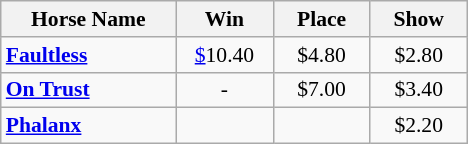<table class="wikitable sortable" style="font-size:90%">
<tr>
<th width="110px">Horse Name <br></th>
<th width="58px">Win <br></th>
<th width="58px">Place <br></th>
<th width="58px">Show <br></th>
</tr>
<tr>
<td><strong><a href='#'>Faultless</a></strong></td>
<td align=center><a href='#'>$</a>10.40</td>
<td align=center>$4.80</td>
<td align=center>$2.80</td>
</tr>
<tr>
<td><strong><a href='#'>On Trust</a></strong></td>
<td align=center>-</td>
<td align=center>$7.00</td>
<td align=center>$3.40</td>
</tr>
<tr>
<td><strong><a href='#'>Phalanx</a></strong></td>
<td align=center></td>
<td align=center></td>
<td align=center>$2.20</td>
</tr>
</table>
